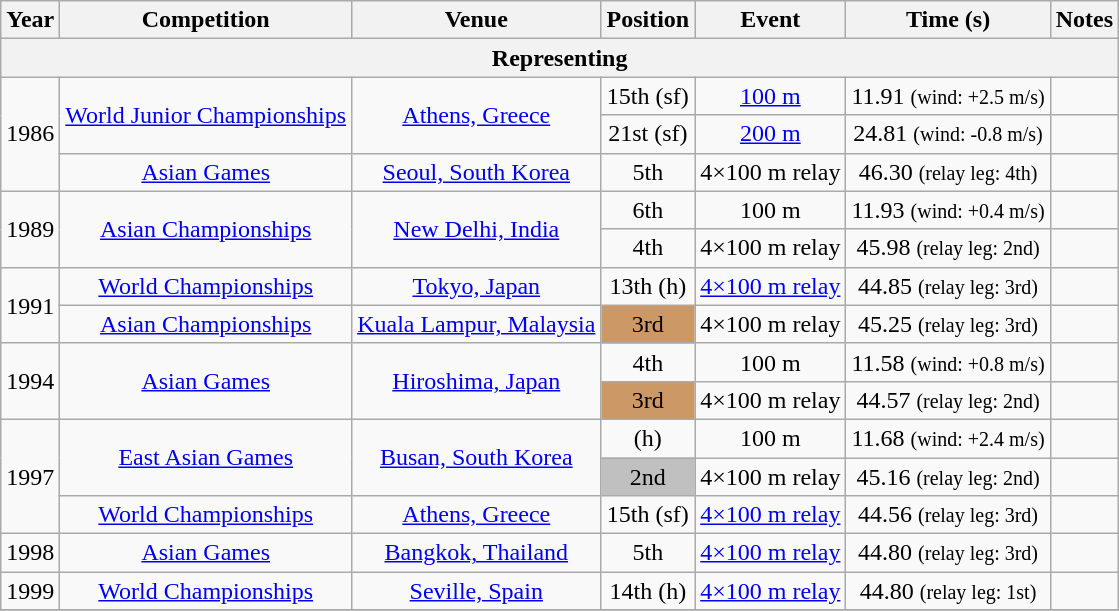<table class="wikitable sortable" style=text-align:center>
<tr>
<th>Year</th>
<th>Competition</th>
<th>Venue</th>
<th>Position</th>
<th>Event</th>
<th>Time (s)</th>
<th>Notes</th>
</tr>
<tr>
<th colspan="7">Representing </th>
</tr>
<tr>
<td rowspan=3>1986</td>
<td rowspan=2><a href='#'>World Junior Championships</a></td>
<td rowspan=2><a href='#'>Athens, Greece</a></td>
<td>15th (sf)</td>
<td><a href='#'>100 m</a></td>
<td>11.91 <small>(wind: +2.5 m/s)</small></td>
<td></td>
</tr>
<tr>
<td>21st (sf)</td>
<td><a href='#'>200 m</a></td>
<td>24.81 <small>(wind: -0.8 m/s)</small></td>
<td></td>
</tr>
<tr>
<td><a href='#'>Asian Games</a></td>
<td><a href='#'>Seoul, South Korea</a></td>
<td>5th</td>
<td>4×100 m relay</td>
<td>46.30 <small>(relay leg: 4th)</small></td>
<td></td>
</tr>
<tr>
<td rowspan=2>1989</td>
<td rowspan=2><a href='#'>Asian Championships</a></td>
<td rowspan=2><a href='#'>New Delhi, India</a></td>
<td>6th</td>
<td>100 m</td>
<td>11.93 <small>(wind: +0.4 m/s)</small></td>
<td></td>
</tr>
<tr>
<td>4th</td>
<td>4×100 m relay</td>
<td>45.98 <small>(relay leg: 2nd)</small></td>
<td></td>
</tr>
<tr>
<td rowspan=2>1991</td>
<td><a href='#'>World Championships</a></td>
<td><a href='#'>Tokyo, Japan</a></td>
<td>13th (h)</td>
<td><a href='#'>4×100 m relay</a></td>
<td>44.85 <small>(relay leg: 3rd)</small></td>
<td></td>
</tr>
<tr>
<td><a href='#'>Asian Championships</a></td>
<td><a href='#'>Kuala Lampur, Malaysia</a></td>
<td bgcolor=cc9966>3rd</td>
<td>4×100 m relay</td>
<td>45.25 <small>(relay leg: 3rd)</small></td>
<td></td>
</tr>
<tr>
<td rowspan=2>1994</td>
<td rowspan=2><a href='#'>Asian Games</a></td>
<td rowspan=2><a href='#'>Hiroshima, Japan</a></td>
<td>4th</td>
<td>100 m</td>
<td>11.58 <small>(wind: +0.8 m/s)</small></td>
<td></td>
</tr>
<tr>
<td bgcolor=cc9966>3rd</td>
<td>4×100 m relay</td>
<td>44.57 <small>(relay leg: 2nd)</small></td>
<td></td>
</tr>
<tr>
<td rowspan=3>1997</td>
<td rowspan=2><a href='#'>East Asian Games</a></td>
<td rowspan=2><a href='#'>Busan, South Korea</a></td>
<td>(h)</td>
<td>100 m</td>
<td>11.68 <small>(wind: +2.4 m/s)</small></td>
<td></td>
</tr>
<tr>
<td bgcolor="silver">2nd</td>
<td>4×100 m relay</td>
<td>45.16 <small>(relay leg: 2nd)</small></td>
<td></td>
</tr>
<tr>
<td><a href='#'>World Championships</a></td>
<td><a href='#'>Athens, Greece</a></td>
<td>15th (sf)</td>
<td><a href='#'>4×100 m relay</a></td>
<td>44.56 <small>(relay leg: 3rd)</small></td>
<td></td>
</tr>
<tr>
<td>1998</td>
<td><a href='#'>Asian Games</a></td>
<td><a href='#'>Bangkok, Thailand</a></td>
<td>5th</td>
<td><a href='#'>4×100 m relay</a></td>
<td>44.80 <small>(relay leg: 3rd)</small></td>
<td></td>
</tr>
<tr>
<td>1999</td>
<td><a href='#'>World Championships</a></td>
<td><a href='#'>Seville, Spain</a></td>
<td>14th (h)</td>
<td><a href='#'>4×100 m relay</a></td>
<td>44.80 <small>(relay leg: 1st)</small></td>
<td></td>
</tr>
<tr>
</tr>
</table>
